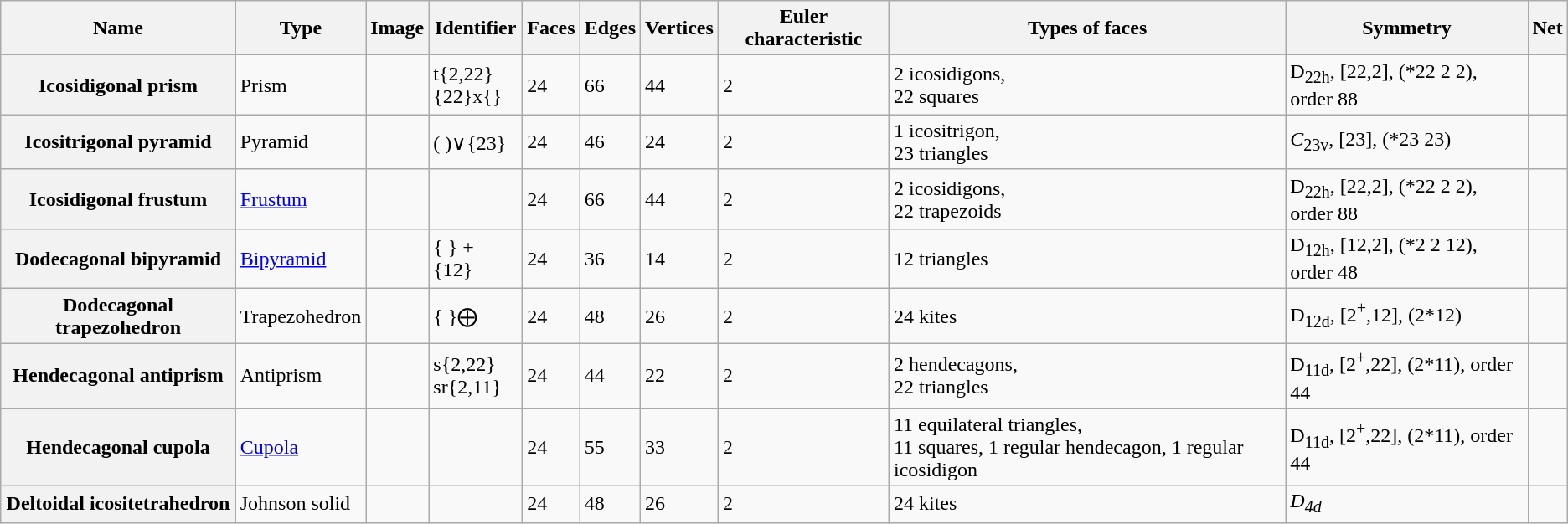<table class="wikitable sortable">
<tr>
<th>Name</th>
<th>Type</th>
<th>Image</th>
<th>Identifier</th>
<th>Faces</th>
<th>Edges</th>
<th>Vertices</th>
<th>Euler characteristic</th>
<th>Types of faces</th>
<th>Symmetry</th>
<th>Net</th>
</tr>
<tr>
<th>Icosidigonal prism</th>
<td>Prism</td>
<td></td>
<td>t{2,22}<br>{22}x{}
</td>
<td>24</td>
<td>66</td>
<td>44</td>
<td>2</td>
<td>2 icosidigons,<br>22 squares</td>
<td>D<sub>22h</sub>, [22,2], (*22 2 2), order 88</td>
<td></td>
</tr>
<tr>
<th>Icositrigonal pyramid</th>
<td>Pyramid</td>
<td></td>
<td>( )∨{23}</td>
<td>24</td>
<td>46</td>
<td>24</td>
<td>2</td>
<td>1 icositrigon,<br>23 triangles</td>
<td><em>C</em><sub>23v</sub>, [23], (*23 23)</td>
<td></td>
</tr>
<tr>
<th>Icosidigonal <strong>frustum</strong></th>
<td><a href='#'>Frustum</a></td>
<td></td>
<td></td>
<td>24</td>
<td>66</td>
<td>44</td>
<td>2</td>
<td>2 icosidigons,<br>22 trapezoids</td>
<td>D<sub>22h</sub>, [22,2], (*22 2 2), order 88</td>
<td></td>
</tr>
<tr>
<th>Dodecagonal bipyramid</th>
<td><a href='#'>Bipyramid</a></td>
<td></td>
<td>{ } + {12}<br></td>
<td>24</td>
<td>36</td>
<td>14</td>
<td>2</td>
<td>12 triangles</td>
<td>D<sub>12h</sub>, [12,2], (*2 2 12), order 48</td>
<td></td>
</tr>
<tr>
<th>Dodecagonal trapezohedron</th>
<td>Trapezohedron</td>
<td></td>
<td>{ }⨁</td>
<td>24</td>
<td>48</td>
<td>26</td>
<td>2</td>
<td>24 kites</td>
<td>D<sub>12d</sub>, [2<sup>+</sup>,12], (2*12)</td>
<td></td>
</tr>
<tr>
<th>Hendecagonal antiprism</th>
<td>Antiprism</td>
<td></td>
<td>s{2,22}<br>sr{2,11}

</td>
<td>24</td>
<td>44</td>
<td>22</td>
<td>2</td>
<td>2 hendecagons,<br>22 triangles</td>
<td>D<sub>11d</sub>, [2<sup>+</sup>,22], (2*11), order 44</td>
<td></td>
</tr>
<tr>
<th>Hendecagonal cupola</th>
<td><a href='#'>Cupola</a></td>
<td></td>
<td></td>
<td>24</td>
<td>55</td>
<td>33</td>
<td>2</td>
<td>11 equilateral triangles,<br>11 squares, 
1 regular hendecagon,
1 regular icosidigon</td>
<td>D<sub>11d</sub>, [2<sup>+</sup>,22], (2*11), order 44</td>
<td></td>
</tr>
<tr>
<th>Deltoidal icositetrahedron</th>
<td>Johnson solid</td>
<td></td>
<td></td>
<td>24</td>
<td>48</td>
<td>26</td>
<td>2</td>
<td>24 kites</td>
<td><em>D<sub>4d</sub></em></td>
<td></td>
</tr>
</table>
